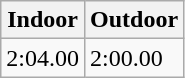<table class="wikitable" border="1" align="upright">
<tr>
<th>Indoor</th>
<th>Outdoor</th>
</tr>
<tr>
<td>2:04.00</td>
<td>2:00.00</td>
</tr>
</table>
